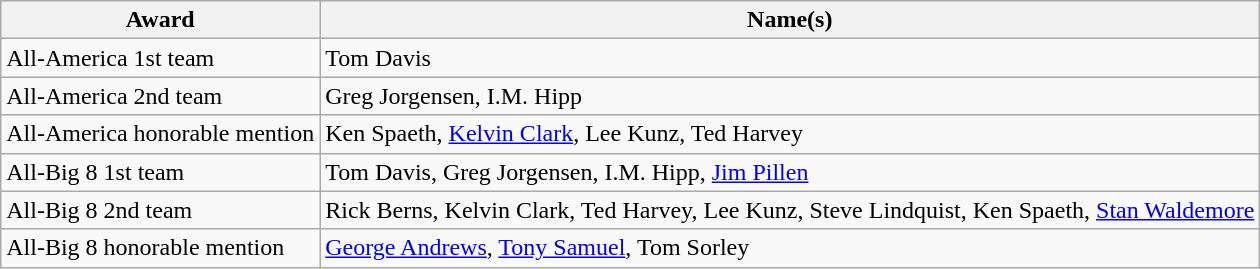<table class="wikitable">
<tr>
<th>Award</th>
<th>Name(s)</th>
</tr>
<tr>
<td>All-America 1st team</td>
<td>Tom Davis</td>
</tr>
<tr>
<td>All-America 2nd team</td>
<td>Greg Jorgensen, I.M. Hipp</td>
</tr>
<tr>
<td>All-America honorable mention</td>
<td>Ken Spaeth, <a href='#'>Kelvin Clark</a>, Lee Kunz, Ted Harvey</td>
</tr>
<tr>
<td>All-Big 8 1st team</td>
<td>Tom Davis, Greg Jorgensen, I.M. Hipp, <a href='#'>Jim Pillen</a></td>
</tr>
<tr>
<td>All-Big 8 2nd team</td>
<td>Rick Berns, Kelvin Clark, Ted Harvey, Lee Kunz, Steve Lindquist, Ken Spaeth, <a href='#'>Stan Waldemore</a></td>
</tr>
<tr>
<td>All-Big 8 honorable mention</td>
<td><a href='#'>George Andrews</a>, <a href='#'>Tony Samuel</a>, Tom Sorley</td>
</tr>
</table>
